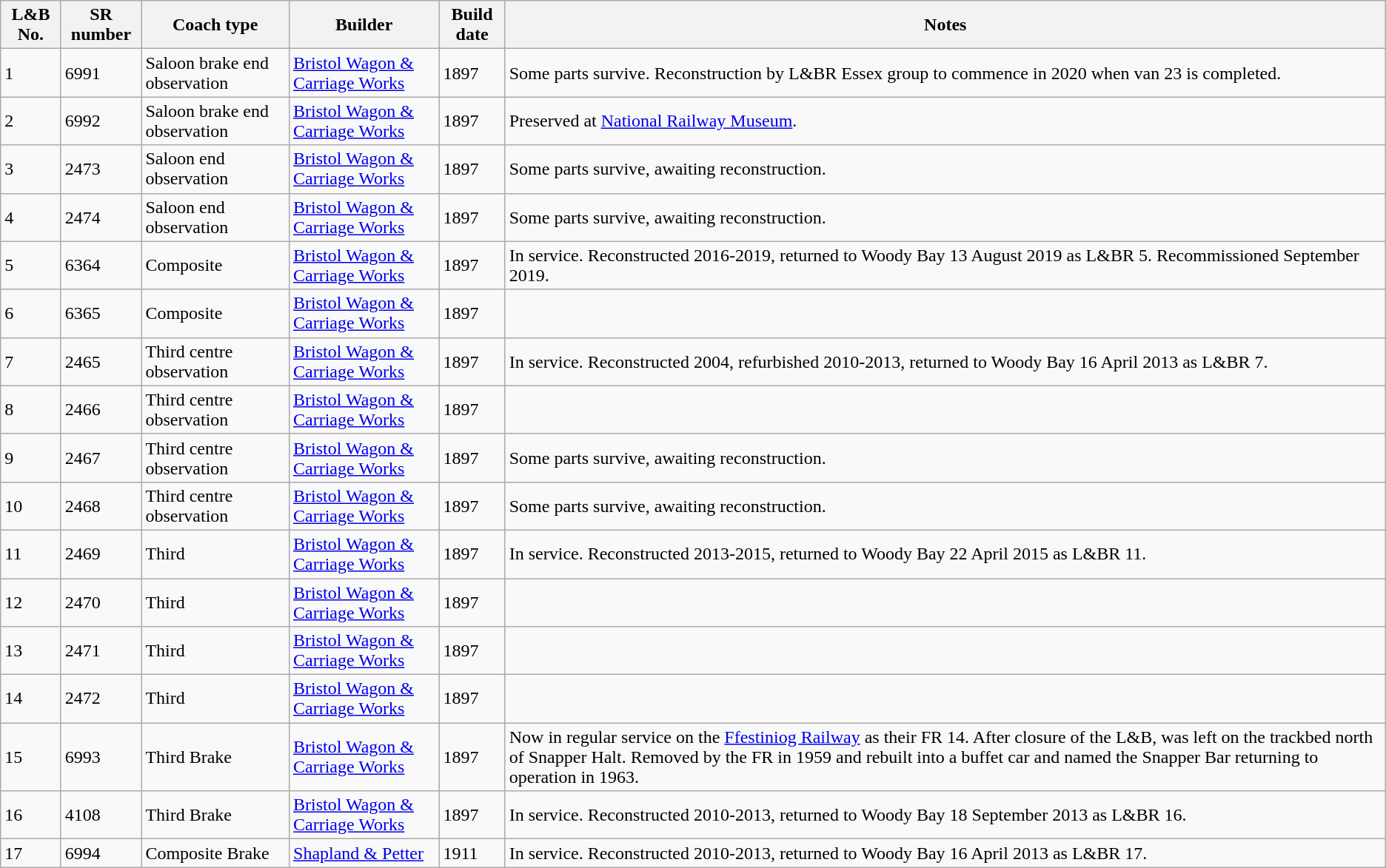<table class="wikitable">
<tr>
<th>L&B No.</th>
<th>SR number</th>
<th>Coach type</th>
<th>Builder</th>
<th>Build date</th>
<th>Notes</th>
</tr>
<tr>
<td>1</td>
<td>6991</td>
<td>Saloon brake end observation</td>
<td><a href='#'>Bristol Wagon & Carriage Works</a></td>
<td>1897</td>
<td>Some parts survive. Reconstruction by L&BR Essex group to commence in 2020 when van 23 is completed.</td>
</tr>
<tr>
<td>2</td>
<td>6992</td>
<td>Saloon brake end observation</td>
<td><a href='#'>Bristol Wagon & Carriage Works</a></td>
<td>1897</td>
<td>Preserved at <a href='#'>National Railway Museum</a>.</td>
</tr>
<tr>
<td>3</td>
<td>2473</td>
<td>Saloon end observation</td>
<td><a href='#'>Bristol Wagon & Carriage Works</a></td>
<td>1897</td>
<td>Some parts survive, awaiting reconstruction.</td>
</tr>
<tr>
<td>4</td>
<td>2474</td>
<td>Saloon end observation</td>
<td><a href='#'>Bristol Wagon & Carriage Works</a></td>
<td>1897</td>
<td>Some parts survive, awaiting reconstruction.</td>
</tr>
<tr>
<td>5</td>
<td>6364</td>
<td>Composite</td>
<td><a href='#'>Bristol Wagon & Carriage Works</a></td>
<td>1897</td>
<td>In service. Reconstructed 2016-2019, returned to Woody Bay 13 August 2019 as L&BR 5. Recommissioned September 2019.</td>
</tr>
<tr>
<td>6</td>
<td>6365</td>
<td>Composite</td>
<td><a href='#'>Bristol Wagon & Carriage Works</a></td>
<td>1897</td>
<td></td>
</tr>
<tr>
<td>7</td>
<td>2465</td>
<td>Third centre observation</td>
<td><a href='#'>Bristol Wagon & Carriage Works</a></td>
<td>1897</td>
<td>In service. Reconstructed 2004, refurbished 2010-2013, returned to Woody Bay 16 April 2013 as L&BR 7.</td>
</tr>
<tr>
<td>8</td>
<td>2466</td>
<td>Third centre observation</td>
<td><a href='#'>Bristol Wagon & Carriage Works</a></td>
<td>1897</td>
<td></td>
</tr>
<tr>
<td>9</td>
<td>2467</td>
<td>Third centre observation</td>
<td><a href='#'>Bristol Wagon & Carriage Works</a></td>
<td>1897</td>
<td>Some parts survive, awaiting reconstruction.</td>
</tr>
<tr>
<td>10</td>
<td>2468</td>
<td>Third centre observation</td>
<td><a href='#'>Bristol Wagon & Carriage Works</a></td>
<td>1897</td>
<td>Some parts survive, awaiting reconstruction.</td>
</tr>
<tr>
<td>11</td>
<td>2469</td>
<td>Third</td>
<td><a href='#'>Bristol Wagon & Carriage Works</a></td>
<td>1897</td>
<td>In service. Reconstructed 2013-2015, returned to Woody Bay 22 April 2015 as L&BR 11.</td>
</tr>
<tr>
<td>12</td>
<td>2470</td>
<td>Third</td>
<td><a href='#'>Bristol Wagon & Carriage Works</a></td>
<td>1897</td>
<td></td>
</tr>
<tr>
<td>13</td>
<td>2471</td>
<td>Third</td>
<td><a href='#'>Bristol Wagon & Carriage Works</a></td>
<td>1897</td>
<td></td>
</tr>
<tr>
<td>14</td>
<td>2472</td>
<td>Third</td>
<td><a href='#'>Bristol Wagon & Carriage Works</a></td>
<td>1897</td>
<td></td>
</tr>
<tr>
<td>15</td>
<td>6993</td>
<td>Third Brake</td>
<td><a href='#'>Bristol Wagon & Carriage Works</a></td>
<td>1897</td>
<td>Now in regular service on the <a href='#'>Ffestiniog Railway</a> as their FR 14. After closure of the L&B, was left on the trackbed north of Snapper Halt. Removed by the FR in 1959 and rebuilt into a buffet car and named the Snapper Bar returning to operation in 1963.</td>
</tr>
<tr>
<td>16</td>
<td>4108</td>
<td>Third Brake</td>
<td><a href='#'>Bristol Wagon & Carriage Works</a></td>
<td>1897</td>
<td>In service. Reconstructed 2010-2013, returned to Woody Bay 18 September 2013 as L&BR 16.</td>
</tr>
<tr>
<td>17</td>
<td>6994</td>
<td>Composite Brake</td>
<td><a href='#'>Shapland & Petter</a></td>
<td>1911</td>
<td>In service. Reconstructed 2010-2013, returned to Woody Bay 16 April 2013 as L&BR 17.</td>
</tr>
</table>
